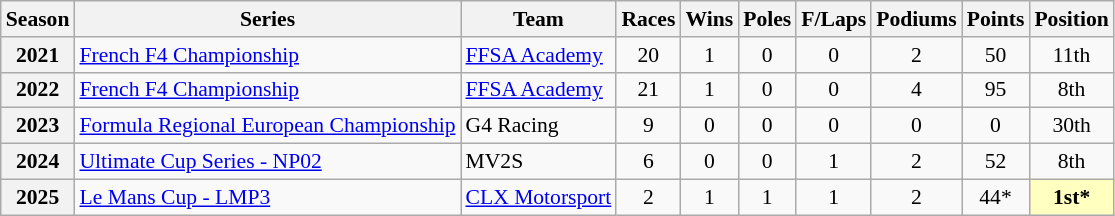<table class="wikitable" style="font-size: 90%; text-align:center">
<tr>
<th>Season</th>
<th>Series</th>
<th>Team</th>
<th>Races</th>
<th>Wins</th>
<th>Poles</th>
<th>F/Laps</th>
<th>Podiums</th>
<th>Points</th>
<th>Position</th>
</tr>
<tr>
<th>2021</th>
<td align="left"><a href='#'>French F4 Championship</a></td>
<td align="left"><a href='#'>FFSA Academy</a></td>
<td>20</td>
<td>1</td>
<td>0</td>
<td>0</td>
<td>2</td>
<td>50</td>
<td>11th</td>
</tr>
<tr>
<th>2022</th>
<td align="left"><a href='#'>French F4 Championship</a></td>
<td align="left"><a href='#'>FFSA Academy</a></td>
<td>21</td>
<td>1</td>
<td>0</td>
<td>0</td>
<td>4</td>
<td>95</td>
<td>8th</td>
</tr>
<tr>
<th>2023</th>
<td align=left><a href='#'>Formula Regional European Championship</a></td>
<td align=left>G4 Racing</td>
<td>9</td>
<td>0</td>
<td>0</td>
<td>0</td>
<td>0</td>
<td>0</td>
<td>30th</td>
</tr>
<tr>
<th>2024</th>
<td align=left><a href='#'>Ultimate Cup Series - NP02</a></td>
<td align=left>MV2S</td>
<td>6</td>
<td>0</td>
<td>0</td>
<td>1</td>
<td>2</td>
<td>52</td>
<td>8th</td>
</tr>
<tr>
<th>2025</th>
<td align=left><a href='#'>Le Mans Cup - LMP3</a></td>
<td align=left><a href='#'>CLX Motorsport</a></td>
<td>2</td>
<td>1</td>
<td>1</td>
<td>1</td>
<td>2</td>
<td>44*</td>
<td style="background:#FFFFBF;"><strong>1st*</strong></td>
</tr>
</table>
